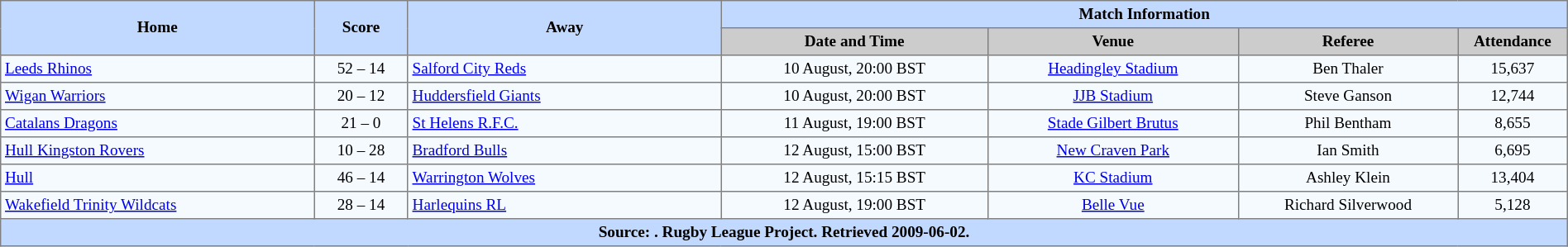<table border="1" cellpadding="3" cellspacing="0" style="border-collapse:collapse; font-size:80%; text-align:center; width:100%;">
<tr style="background:#c1d8ff;">
<th rowspan="2" style="width:20%;">Home</th>
<th rowspan="2" style="width:6%;">Score</th>
<th rowspan="2" style="width:20%;">Away</th>
<th colspan=6>Match Information</th>
</tr>
<tr style="background:#ccc;">
<th width=17%>Date and Time</th>
<th width=16%>Venue</th>
<th width=14%>Referee</th>
<th width=7%>Attendance</th>
</tr>
<tr style="background:#f5faff;">
<td align=left> <a href='#'>Leeds Rhinos</a></td>
<td>52 – 14</td>
<td align=left> <a href='#'>Salford City Reds</a></td>
<td>10 August, 20:00 BST</td>
<td><a href='#'>Headingley Stadium</a></td>
<td>Ben Thaler</td>
<td>15,637</td>
</tr>
<tr style="background:#f5faff;">
<td align=left> <a href='#'>Wigan Warriors</a></td>
<td>20 – 12</td>
<td align=left> <a href='#'>Huddersfield Giants</a></td>
<td>10 August, 20:00 BST</td>
<td><a href='#'>JJB Stadium</a></td>
<td>Steve Ganson</td>
<td>12,744</td>
</tr>
<tr style="background:#f5faff;">
<td align=left> <a href='#'>Catalans Dragons</a></td>
<td>21 – 0</td>
<td align=left> <a href='#'>St Helens R.F.C.</a></td>
<td>11 August, 19:00 BST</td>
<td><a href='#'>Stade Gilbert Brutus</a></td>
<td>Phil Bentham</td>
<td>8,655</td>
</tr>
<tr style="background:#f5faff;">
<td align=left> <a href='#'>Hull Kingston Rovers</a></td>
<td>10 – 28</td>
<td align=left> <a href='#'>Bradford Bulls</a></td>
<td>12 August, 15:00 BST</td>
<td><a href='#'>New Craven Park</a></td>
<td>Ian Smith</td>
<td>6,695</td>
</tr>
<tr style="background:#f5faff;">
<td align=left> <a href='#'>Hull</a></td>
<td>46 – 14</td>
<td align=left> <a href='#'>Warrington Wolves</a></td>
<td>12 August, 15:15 BST</td>
<td><a href='#'>KC Stadium</a></td>
<td>Ashley Klein</td>
<td>13,404</td>
</tr>
<tr style="background:#f5faff;">
<td align=left> <a href='#'>Wakefield Trinity Wildcats</a></td>
<td>28 – 14</td>
<td align=left> <a href='#'>Harlequins RL</a></td>
<td>12 August, 19:00 BST</td>
<td><a href='#'>Belle Vue</a></td>
<td>Richard Silverwood</td>
<td>5,128</td>
</tr>
<tr style="background:#c1d8ff;">
<th colspan=10>Source: . Rugby League Project. Retrieved 2009-06-02.</th>
</tr>
</table>
